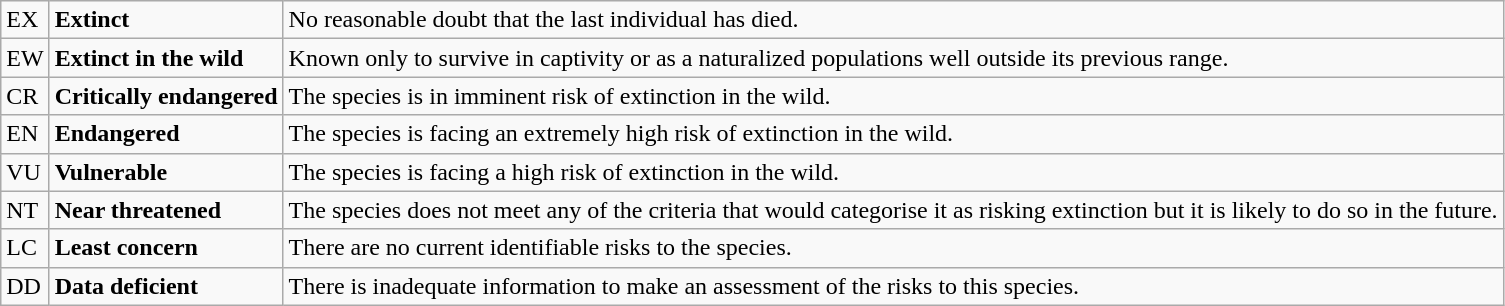<table class="wikitable" style="text-align:left">
<tr>
<td>EX</td>
<td><strong>Extinct</strong></td>
<td>No reasonable doubt that the last individual has died.</td>
</tr>
<tr>
<td>EW</td>
<td><strong>Extinct in the wild</strong></td>
<td>Known only to survive in captivity or as a naturalized populations well outside its previous range.</td>
</tr>
<tr>
<td>CR</td>
<td><strong>Critically endangered</strong></td>
<td>The species is in imminent risk of extinction in the wild.</td>
</tr>
<tr>
<td>EN</td>
<td><strong>Endangered</strong></td>
<td>The species is facing an extremely high risk of extinction in the wild.</td>
</tr>
<tr>
<td>VU</td>
<td><strong>Vulnerable</strong></td>
<td>The species is facing a high risk of extinction in the wild.</td>
</tr>
<tr>
<td>NT</td>
<td><strong>Near threatened</strong></td>
<td>The species does not meet any of the criteria that would categorise it as risking extinction but it is likely to do so in the future.</td>
</tr>
<tr>
<td>LC</td>
<td><strong>Least concern</strong></td>
<td>There are no current identifiable risks to the species.</td>
</tr>
<tr>
<td>DD</td>
<td><strong>Data deficient</strong></td>
<td>There is inadequate information to make an assessment of the risks to this species.</td>
</tr>
</table>
